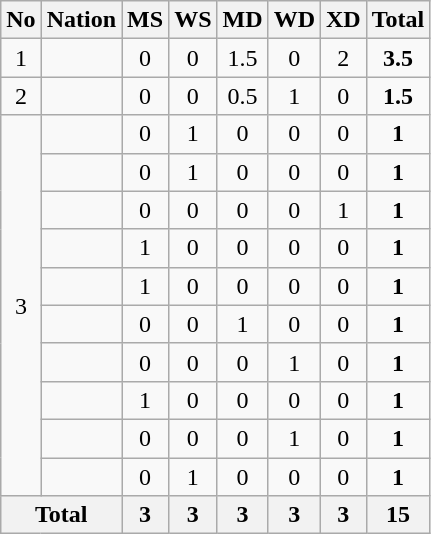<table class="wikitable" style="text-align:center">
<tr>
<th>No</th>
<th>Nation</th>
<th>MS</th>
<th>WS</th>
<th>MD</th>
<th>WD</th>
<th>XD</th>
<th>Total</th>
</tr>
<tr>
<td>1</td>
<td align=left></td>
<td>0</td>
<td>0</td>
<td>1.5</td>
<td>0</td>
<td>2</td>
<td><strong>3.5</strong></td>
</tr>
<tr>
<td>2</td>
<td align=left></td>
<td>0</td>
<td>0</td>
<td>0.5</td>
<td>1</td>
<td>0</td>
<td><strong>1.5</strong></td>
</tr>
<tr>
<td rowspan=10>3</td>
<td align=left></td>
<td>0</td>
<td>1</td>
<td>0</td>
<td>0</td>
<td>0</td>
<td><strong>1</strong></td>
</tr>
<tr>
<td align=left></td>
<td>0</td>
<td>1</td>
<td>0</td>
<td>0</td>
<td>0</td>
<td><strong>1</strong></td>
</tr>
<tr>
<td align=left></td>
<td>0</td>
<td>0</td>
<td>0</td>
<td>0</td>
<td>1</td>
<td><strong>1</strong></td>
</tr>
<tr>
<td align=left></td>
<td>1</td>
<td>0</td>
<td>0</td>
<td>0</td>
<td>0</td>
<td><strong>1</strong></td>
</tr>
<tr>
<td align=left></td>
<td>1</td>
<td>0</td>
<td>0</td>
<td>0</td>
<td>0</td>
<td><strong>1</strong></td>
</tr>
<tr>
<td align=left></td>
<td>0</td>
<td>0</td>
<td>1</td>
<td>0</td>
<td>0</td>
<td><strong>1</strong></td>
</tr>
<tr>
<td align=left></td>
<td>0</td>
<td>0</td>
<td>0</td>
<td>1</td>
<td>0</td>
<td><strong>1</strong></td>
</tr>
<tr>
<td align=left></td>
<td>1</td>
<td>0</td>
<td>0</td>
<td>0</td>
<td>0</td>
<td><strong>1</strong></td>
</tr>
<tr>
<td align=left></td>
<td>0</td>
<td>0</td>
<td>0</td>
<td>1</td>
<td>0</td>
<td><strong>1</strong></td>
</tr>
<tr>
<td align=left></td>
<td>0</td>
<td>1</td>
<td>0</td>
<td>0</td>
<td>0</td>
<td><strong>1</strong></td>
</tr>
<tr>
<th colspan="2">Total</th>
<th>3</th>
<th>3</th>
<th>3</th>
<th>3</th>
<th>3</th>
<th>15</th>
</tr>
</table>
